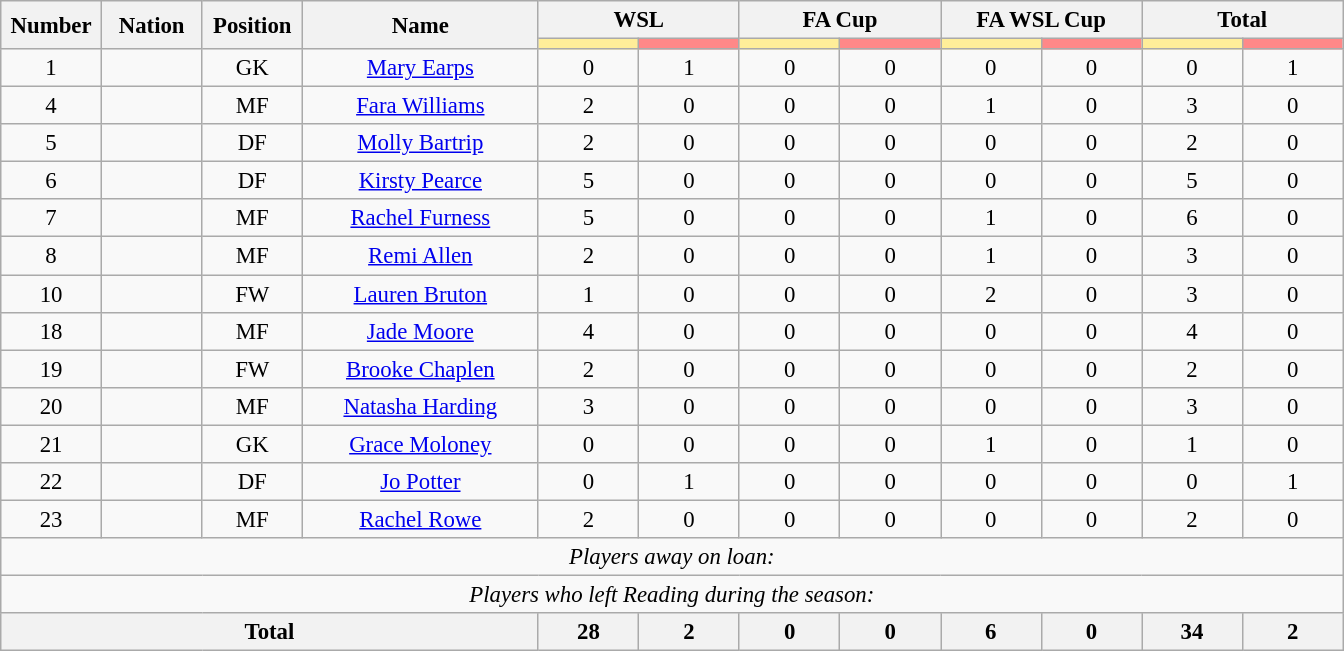<table class="wikitable" style="font-size: 95%; text-align: center;">
<tr>
<th rowspan=2 width=60>Number</th>
<th rowspan=2 width=60>Nation</th>
<th rowspan=2 width=60>Position</th>
<th rowspan=2 width=150>Name</th>
<th colspan=2>WSL</th>
<th colspan=2>FA Cup</th>
<th colspan=2>FA WSL Cup</th>
<th colspan=2>Total</th>
</tr>
<tr>
<th style="width:60px; background:#fe9;"></th>
<th style="width:60px; background:#ff8888;"></th>
<th style="width:60px; background:#fe9;"></th>
<th style="width:60px; background:#ff8888;"></th>
<th style="width:60px; background:#fe9;"></th>
<th style="width:60px; background:#ff8888;"></th>
<th style="width:60px; background:#fe9;"></th>
<th style="width:60px; background:#ff8888;"></th>
</tr>
<tr>
<td>1</td>
<td></td>
<td>GK</td>
<td><a href='#'>Mary Earps</a></td>
<td>0</td>
<td>1</td>
<td>0</td>
<td>0</td>
<td>0</td>
<td>0</td>
<td>0</td>
<td>1</td>
</tr>
<tr>
<td>4</td>
<td></td>
<td>MF</td>
<td><a href='#'>Fara Williams</a></td>
<td>2</td>
<td>0</td>
<td>0</td>
<td>0</td>
<td>1</td>
<td>0</td>
<td>3</td>
<td>0</td>
</tr>
<tr>
<td>5</td>
<td></td>
<td>DF</td>
<td><a href='#'>Molly Bartrip</a></td>
<td>2</td>
<td>0</td>
<td>0</td>
<td>0</td>
<td>0</td>
<td>0</td>
<td>2</td>
<td>0</td>
</tr>
<tr>
<td>6</td>
<td></td>
<td>DF</td>
<td><a href='#'>Kirsty Pearce</a></td>
<td>5</td>
<td>0</td>
<td>0</td>
<td>0</td>
<td>0</td>
<td>0</td>
<td>5</td>
<td>0</td>
</tr>
<tr>
<td>7</td>
<td></td>
<td>MF</td>
<td><a href='#'>Rachel Furness</a></td>
<td>5</td>
<td>0</td>
<td>0</td>
<td>0</td>
<td>1</td>
<td>0</td>
<td>6</td>
<td>0</td>
</tr>
<tr>
<td>8</td>
<td></td>
<td>MF</td>
<td><a href='#'>Remi Allen</a></td>
<td>2</td>
<td>0</td>
<td>0</td>
<td>0</td>
<td>1</td>
<td>0</td>
<td>3</td>
<td>0</td>
</tr>
<tr>
<td>10</td>
<td></td>
<td>FW</td>
<td><a href='#'>Lauren Bruton</a></td>
<td>1</td>
<td>0</td>
<td>0</td>
<td>0</td>
<td>2</td>
<td>0</td>
<td>3</td>
<td>0</td>
</tr>
<tr>
<td>18</td>
<td></td>
<td>MF</td>
<td><a href='#'>Jade Moore</a></td>
<td>4</td>
<td>0</td>
<td>0</td>
<td>0</td>
<td>0</td>
<td>0</td>
<td>4</td>
<td>0</td>
</tr>
<tr>
<td>19</td>
<td></td>
<td>FW</td>
<td><a href='#'>Brooke Chaplen</a></td>
<td>2</td>
<td>0</td>
<td>0</td>
<td>0</td>
<td>0</td>
<td>0</td>
<td>2</td>
<td>0</td>
</tr>
<tr>
<td>20</td>
<td></td>
<td>MF</td>
<td><a href='#'>Natasha Harding</a></td>
<td>3</td>
<td>0</td>
<td>0</td>
<td>0</td>
<td>0</td>
<td>0</td>
<td>3</td>
<td>0</td>
</tr>
<tr>
<td>21</td>
<td></td>
<td>GK</td>
<td><a href='#'>Grace Moloney</a></td>
<td>0</td>
<td>0</td>
<td>0</td>
<td>0</td>
<td>1</td>
<td>0</td>
<td>1</td>
<td>0</td>
</tr>
<tr>
<td>22</td>
<td></td>
<td>DF</td>
<td><a href='#'>Jo Potter</a></td>
<td>0</td>
<td>1</td>
<td>0</td>
<td>0</td>
<td>0</td>
<td>0</td>
<td>0</td>
<td>1</td>
</tr>
<tr>
<td>23</td>
<td></td>
<td>MF</td>
<td><a href='#'>Rachel Rowe</a></td>
<td>2</td>
<td>0</td>
<td>0</td>
<td>0</td>
<td>0</td>
<td>0</td>
<td>2</td>
<td>0</td>
</tr>
<tr>
<td colspan="13"><em>Players away on loan:</em></td>
</tr>
<tr>
<td colspan="13"><em>Players who left Reading during the season:</em></td>
</tr>
<tr>
<th colspan=4>Total</th>
<th>28</th>
<th>2</th>
<th>0</th>
<th>0</th>
<th>6</th>
<th>0</th>
<th>34</th>
<th>2</th>
</tr>
</table>
